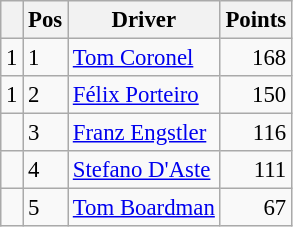<table class="wikitable" style="font-size: 95%;">
<tr>
<th></th>
<th>Pos</th>
<th>Driver</th>
<th>Points</th>
</tr>
<tr>
<td align="left"> 1</td>
<td>1</td>
<td> <a href='#'>Tom Coronel</a></td>
<td align="right">168</td>
</tr>
<tr>
<td align="left"> 1</td>
<td>2</td>
<td> <a href='#'>Félix Porteiro</a></td>
<td align="right">150</td>
</tr>
<tr>
<td align="left"></td>
<td>3</td>
<td> <a href='#'>Franz Engstler</a></td>
<td align="right">116</td>
</tr>
<tr>
<td align="left"></td>
<td>4</td>
<td> <a href='#'>Stefano D'Aste</a></td>
<td align="right">111</td>
</tr>
<tr>
<td align="left"></td>
<td>5</td>
<td> <a href='#'>Tom Boardman</a></td>
<td align="right">67</td>
</tr>
</table>
